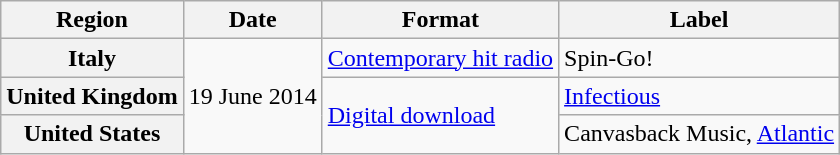<table class="wikitable plainrowheaders">
<tr>
<th>Region</th>
<th>Date</th>
<th>Format</th>
<th>Label</th>
</tr>
<tr>
<th scope="row">Italy</th>
<td rowspan="3">19 June 2014</td>
<td><a href='#'>Contemporary hit radio</a></td>
<td>Spin-Go!</td>
</tr>
<tr>
<th scope="row">United Kingdom</th>
<td rowspan="2"><a href='#'>Digital download</a></td>
<td><a href='#'>Infectious</a></td>
</tr>
<tr>
<th scope="row">United States</th>
<td>Canvasback Music, <a href='#'>Atlantic</a></td>
</tr>
</table>
